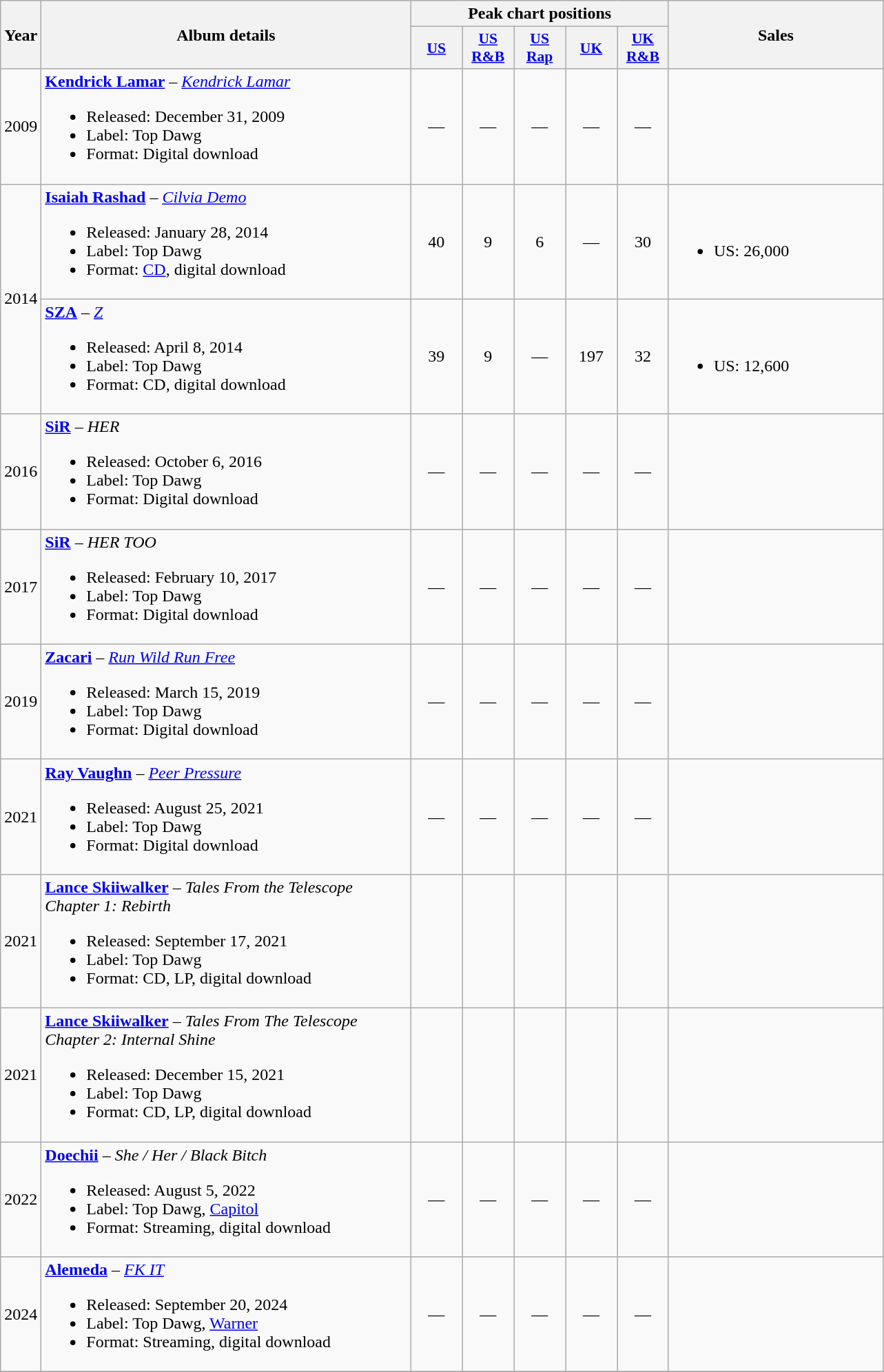<table class="wikitable">
<tr>
<th rowspan="2" style="width:20px;">Year</th>
<th rowspan="2" style="width:350px;">Album details</th>
<th colspan="5">Peak chart positions</th>
<th rowspan="2" style="width:200px;">Sales</th>
</tr>
<tr>
<th scope="col" style="width:3em;font-size:90%;"><a href='#'>US</a></th>
<th scope="col" style="width:3em;font-size:90%;"><a href='#'>US R&B</a></th>
<th scope="col" style="width:3em;font-size:90%;"><a href='#'>US Rap</a></th>
<th scope="col" style="width:3em;font-size:90%;"><a href='#'>UK</a></th>
<th scope="col" style="width:3em;font-size:90%;"><a href='#'>UK R&B</a></th>
</tr>
<tr>
<td style="text-align:center;" rowspan="1">2009</td>
<td><strong><a href='#'>Kendrick Lamar</a></strong> – <em><a href='#'>Kendrick Lamar</a></em><br><ul><li>Released: December 31, 2009</li><li>Label: Top Dawg</li><li>Format: Digital download</li></ul></td>
<td style="text-align:center;">—</td>
<td style="text-align:center;">—</td>
<td style="text-align:center;">—</td>
<td style="text-align:center;">—</td>
<td style="text-align:center;">—</td>
<td></td>
</tr>
<tr>
<td style="text-align:center;" rowspan="2">2014</td>
<td><strong><a href='#'>Isaiah Rashad</a></strong> – <em><a href='#'>Cilvia Demo</a></em><br><ul><li>Released: January 28, 2014</li><li>Label: Top Dawg</li><li>Format: <a href='#'>CD</a>, digital download</li></ul></td>
<td style="text-align:center;">40</td>
<td style="text-align:center;">9</td>
<td style="text-align:center;">6</td>
<td style="text-align:center;">—</td>
<td style="text-align:center;">30</td>
<td><br><ul><li>US: 26,000</li></ul></td>
</tr>
<tr>
<td><strong><a href='#'>SZA</a></strong> – <em><a href='#'>Z</a></em><br><ul><li>Released: April 8, 2014</li><li>Label: Top Dawg</li><li>Format: CD, digital download</li></ul></td>
<td style="text-align:center;">39</td>
<td style="text-align:center;">9</td>
<td style="text-align:center;">—</td>
<td style="text-align:center;">197</td>
<td style="text-align:center;">32</td>
<td><br><ul><li>US: 12,600</li></ul></td>
</tr>
<tr>
<td style="text-align:center;" rowspan="1">2016</td>
<td><strong><a href='#'>SiR</a></strong> – <em>HER</em><br><ul><li>Released: October 6, 2016</li><li>Label: Top Dawg</li><li>Format: Digital download</li></ul></td>
<td style="text-align:center;">—</td>
<td style="text-align:center;">—</td>
<td style="text-align:center;">—</td>
<td style="text-align:center;">—</td>
<td style="text-align:center;">—</td>
<td></td>
</tr>
<tr>
<td style="text-align:center;" rowspan="1">2017</td>
<td><strong><a href='#'>SiR</a></strong> – <em>HER TOO</em><br><ul><li>Released: February 10, 2017</li><li>Label: Top Dawg</li><li>Format: Digital download</li></ul></td>
<td style="text-align:center;">—</td>
<td style="text-align:center;">—</td>
<td style="text-align:center;">—</td>
<td style="text-align:center;">—</td>
<td style="text-align:center;">—</td>
<td></td>
</tr>
<tr>
<td style="text-align:center;" rowspan="1">2019</td>
<td><strong><a href='#'>Zacari</a></strong> – <em><a href='#'>Run Wild Run Free</a></em><br><ul><li>Released: March 15, 2019</li><li>Label: Top Dawg</li><li>Format: Digital download</li></ul></td>
<td style="text-align:center;">—</td>
<td style="text-align:center;">—</td>
<td style="text-align:center;">—</td>
<td style="text-align:center;">—</td>
<td style="text-align:center;">—</td>
<td></td>
</tr>
<tr>
<td style="text-align:center;" rowspan="1">2021</td>
<td><strong><a href='#'>Ray Vaughn</a></strong> – <em><a href='#'>Peer Pressure</a></em><br><ul><li>Released: August 25, 2021</li><li>Label: Top Dawg</li><li>Format: Digital download</li></ul></td>
<td style="text-align:center;">—</td>
<td style="text-align:center;">—</td>
<td style="text-align:center;">—</td>
<td style="text-align:center;">—</td>
<td style="text-align:center;">—</td>
<td></td>
</tr>
<tr>
<td>2021</td>
<td><strong><a href='#'>Lance Skiiwalker</a></strong> – <em>Tales From the Telescope Chapter 1: Rebirth</em><br><ul><li>Released: September 17, 2021</li><li>Label: Top Dawg</li><li>Format: CD, LP, digital download</li></ul></td>
<td></td>
<td></td>
<td></td>
<td></td>
<td></td>
<td></td>
</tr>
<tr>
<td>2021</td>
<td><strong><a href='#'>Lance Skiiwalker</a></strong> – <em>Tales From The Telescope Chapter 2: Internal Shine</em><br><ul><li>Released: December 15, 2021</li><li>Label: Top Dawg</li><li>Format: CD, LP, digital download</li></ul></td>
<td></td>
<td></td>
<td></td>
<td></td>
<td></td>
<td></td>
</tr>
<tr>
<td style="text-align:center;" rowspan="1">2022</td>
<td><strong><a href='#'>Doechii</a></strong> – <em>She / Her / Black Bitch</em><br><ul><li>Released: August 5, 2022</li><li>Label: Top Dawg, <a href='#'>Capitol</a></li><li>Format: Streaming, digital download</li></ul></td>
<td style="text-align:center;">—</td>
<td style="text-align:center;">—</td>
<td style="text-align:center;">—</td>
<td style="text-align:center;">—</td>
<td style="text-align:center;">—</td>
<td></td>
</tr>
<tr>
<td style="text-align:center;" rowspan="1">2024</td>
<td><strong><a href='#'>Alemeda</a></strong> – <em><a href='#'>FK IT</a></em><br><ul><li>Released: September 20, 2024</li><li>Label: Top Dawg, <a href='#'>Warner</a></li><li>Format: Streaming, digital download</li></ul></td>
<td style="text-align:center;">—</td>
<td style="text-align:center;">—</td>
<td style="text-align:center;">—</td>
<td style="text-align:center;">—</td>
<td style="text-align:center;">—</td>
<td></td>
</tr>
<tr>
</tr>
</table>
